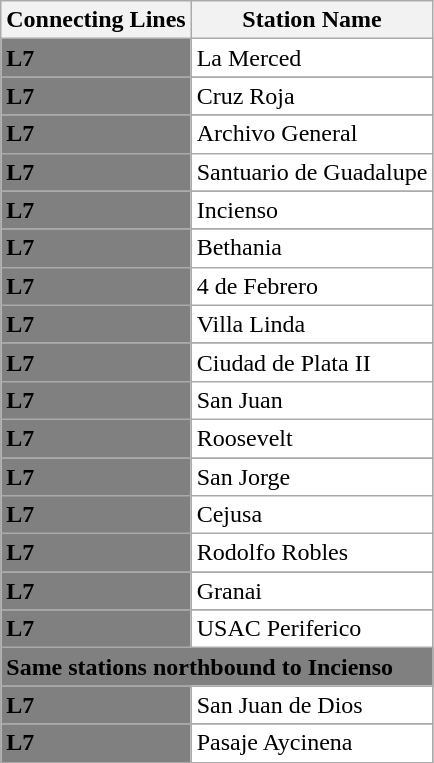<table class="wikitable">
<tr>
<th>Connecting Lines</th>
<th>Station Name</th>
</tr>
<tr style="background-color:grey;">
<td><strong>L7</strong></td>
<td style="background-color:white;">La Merced</td>
</tr>
<tr style="background-color:grey;">
<td><strong>L7</strong></td>
<td style="background-color:white;">Cruz Roja</td>
</tr>
<tr style="background-color:grey;">
<td><strong>L7</strong></td>
<td style="background-color:white;">Archivo General</td>
</tr>
<tr style="background-color:grey;">
<td><strong>L7</strong></td>
<td style="background-color:white;">Santuario de Guadalupe</td>
</tr>
<tr style="background-color:grey;">
<td><strong>L7</strong></td>
<td style="background-color:white;">Incienso</td>
</tr>
<tr style="background-color:grey;">
<td><strong>L7</strong></td>
<td style="background-color:white;">Bethania</td>
</tr>
<tr style="background-color:grey;">
<td><strong>L7</strong></td>
<td style="background-color:white;">4 de Febrero</td>
</tr>
<tr style="background-color:grey;">
<td><strong>L7</strong></td>
<td style="background-color:white;">Villa Linda</td>
</tr>
<tr style="background-color:grey;">
<td><strong>L7</strong></td>
<td style="background-color:white;">Ciudad de Plata II</td>
</tr>
<tr style="background-color:grey;">
<td><strong>L7</strong></td>
<td style="background-color:white;">San Juan</td>
</tr>
<tr style="background-color:grey;">
<td><strong>L7</strong></td>
<td style="background-color:white;">Roosevelt</td>
</tr>
<tr style="background-color:grey;">
<td><strong>L7</strong></td>
<td style="background-color:white;">San Jorge</td>
</tr>
<tr style="background-color:grey;">
<td><strong>L7</strong></td>
<td style="background-color:white;">Cejusa</td>
</tr>
<tr style="background-color:grey;">
<td><strong>L7</strong></td>
<td style="background-color:white;">Rodolfo Robles</td>
</tr>
<tr style="background-color:grey;">
<td><strong>L7</strong></td>
<td style="background-color:white;">Granai</td>
</tr>
<tr style="background-color:grey;">
<td><strong>L7</strong></td>
<td style="background-color:white;">USAC Periferico</td>
</tr>
<tr style="background-color:grey;">
<td colspan="2"><strong>Same stations northbound to Incienso</strong></td>
</tr>
<tr style="background-color:grey;">
<td><strong>L7</strong></td>
<td style="background-color:white;">San Juan de Dios</td>
</tr>
<tr style="background-color:grey;">
<td><strong>L7</strong></td>
<td style="background-color:white;">Pasaje Aycinena</td>
</tr>
</table>
